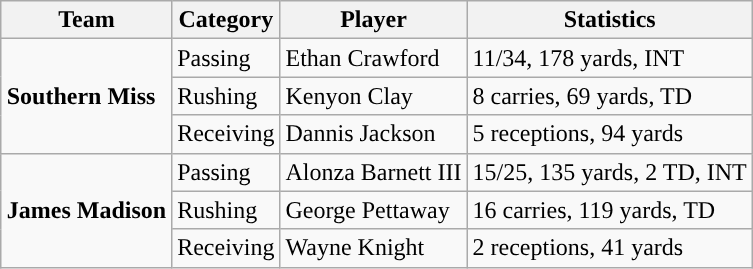<table class="wikitable" style="float: right;">
<tr>
<th>Team</th>
<th>Category</th>
<th>Player</th>
<th>Statistics</th>
</tr>
<tr>
<td rowspan=3><strong>Southern Miss</strong></td>
<td>Passing</td>
<td>Ethan Crawford</td>
<td>11/34, 178 yards, INT</td>
</tr>
<tr>
<td>Rushing</td>
<td>Kenyon Clay</td>
<td>8 carries, 69 yards, TD</td>
</tr>
<tr>
<td>Receiving</td>
<td>Dannis Jackson</td>
<td>5 receptions, 94 yards</td>
</tr>
<tr>
<td rowspan=3><strong>James Madison</strong></td>
<td>Passing</td>
<td>Alonza Barnett III</td>
<td>15/25, 135 yards, 2 TD, INT</td>
</tr>
<tr>
<td>Rushing</td>
<td>George Pettaway</td>
<td>16 carries, 119 yards, TD</td>
</tr>
<tr>
<td>Receiving</td>
<td>Wayne Knight</td>
<td>2 receptions, 41 yards</td>
</tr>
</table>
